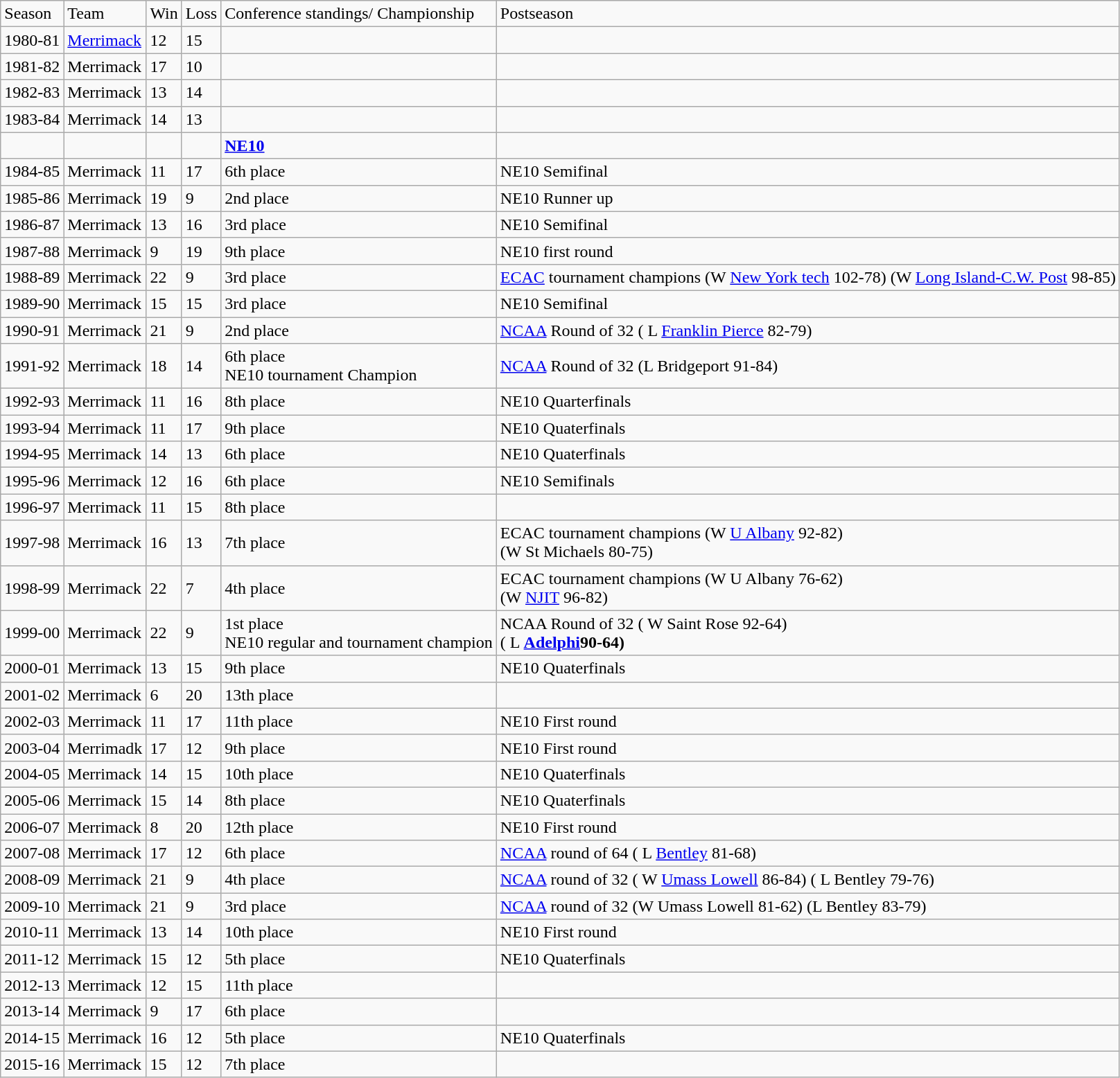<table class="wikitable">
<tr>
<td>Season</td>
<td>Team</td>
<td>Win</td>
<td>Loss</td>
<td>Conference standings/ Championship</td>
<td>Postseason</td>
</tr>
<tr>
<td>1980-81</td>
<td><a href='#'>Merrimack</a></td>
<td>12</td>
<td>15</td>
<td></td>
<td></td>
</tr>
<tr>
<td>1981-82</td>
<td>Merrimack</td>
<td>17</td>
<td>10</td>
<td></td>
<td></td>
</tr>
<tr>
<td>1982-83</td>
<td>Merrimack</td>
<td>13</td>
<td>14</td>
<td></td>
<td></td>
</tr>
<tr>
<td>1983-84</td>
<td>Merrimack</td>
<td>14</td>
<td>13</td>
<td></td>
<td></td>
</tr>
<tr>
<td></td>
<td></td>
<td></td>
<td></td>
<td><a href='#'><strong>NE10</strong></a></td>
<td></td>
</tr>
<tr>
<td>1984-85</td>
<td>Merrimack</td>
<td>11</td>
<td>17</td>
<td>6th place</td>
<td>NE10 Semifinal</td>
</tr>
<tr>
<td>1985-86</td>
<td>Merrimack</td>
<td>19</td>
<td>9</td>
<td>2nd place</td>
<td>NE10 Runner up</td>
</tr>
<tr>
<td>1986-87</td>
<td>Merrimack</td>
<td>13</td>
<td>16</td>
<td>3rd place</td>
<td>NE10 Semifinal</td>
</tr>
<tr>
<td>1987-88</td>
<td>Merrimack</td>
<td>9</td>
<td>19</td>
<td>9th place</td>
<td>NE10 first round</td>
</tr>
<tr>
<td>1988-89</td>
<td>Merrimack</td>
<td>22</td>
<td>9</td>
<td>3rd place</td>
<td><a href='#'>ECAC</a> tournament champions (W <a href='#'>New York tech</a> 102-78) (W <a href='#'> Long Island-C.W. Post</a> 98-85)</td>
</tr>
<tr>
<td>1989-90</td>
<td>Merrimack</td>
<td>15</td>
<td>15</td>
<td>3rd place</td>
<td>NE10 Semifinal</td>
</tr>
<tr>
<td>1990-91</td>
<td>Merrimack</td>
<td>21</td>
<td>9</td>
<td>2nd place</td>
<td><a href='#'>NCAA</a> Round of 32 ( L <a href='#'>Franklin Pierce</a> 82-79)</td>
</tr>
<tr>
<td>1991-92</td>
<td>Merrimack</td>
<td>18</td>
<td>14</td>
<td>6th place<br>NE10 tournament  Champion</td>
<td><a href='#'>NCAA</a> Round of 32 (L Bridgeport 91-84)</td>
</tr>
<tr>
<td>1992-93</td>
<td>Merrimack</td>
<td>11</td>
<td>16</td>
<td>8th place</td>
<td>NE10 Quarterfinals</td>
</tr>
<tr>
<td>1993-94</td>
<td>Merrimack</td>
<td>11</td>
<td>17</td>
<td>9th place</td>
<td>NE10 Quaterfinals</td>
</tr>
<tr>
<td>1994-95</td>
<td>Merrimack</td>
<td>14</td>
<td>13</td>
<td>6th place</td>
<td>NE10 Quaterfinals</td>
</tr>
<tr>
<td>1995-96</td>
<td>Merrimack</td>
<td>12</td>
<td>16</td>
<td>6th place</td>
<td>NE10 Semifinals</td>
</tr>
<tr>
<td>1996-97</td>
<td>Merrimack</td>
<td>11</td>
<td>15</td>
<td>8th place</td>
<td></td>
</tr>
<tr>
<td>1997-98</td>
<td>Merrimack</td>
<td>16</td>
<td>13</td>
<td>7th place</td>
<td>ECAC tournament champions (W <a href='#'>U Albany</a> 92-82)<br>(W St Michaels 80-75)</td>
</tr>
<tr>
<td>1998-99</td>
<td>Merrimack</td>
<td>22</td>
<td>7</td>
<td>4th place</td>
<td>ECAC tournament champions (W U Albany 76-62)<br>(W <a href='#'>NJIT</a> 96-82)</td>
</tr>
<tr>
<td>1999-00</td>
<td>Merrimack</td>
<td>22</td>
<td>9</td>
<td>1st place<br>NE10 regular and tournament champion</td>
<td>NCAA Round of 32 ( W Saint Rose 92-64)<br>( L  <strong><a href='#'>Adelphi</a>90-64)</strong></td>
</tr>
<tr>
<td>2000-01</td>
<td>Merrimack</td>
<td>13</td>
<td>15</td>
<td>9th place</td>
<td>NE10 Quaterfinals</td>
</tr>
<tr>
<td>2001-02</td>
<td>Merrimack</td>
<td>6</td>
<td>20</td>
<td>13th place</td>
<td></td>
</tr>
<tr>
<td>2002-03</td>
<td>Merrimack</td>
<td>11</td>
<td>17</td>
<td>11th place</td>
<td>NE10 First round</td>
</tr>
<tr>
<td>2003-04</td>
<td>Merrimadk</td>
<td>17</td>
<td>12</td>
<td>9th place</td>
<td>NE10 First round</td>
</tr>
<tr>
<td>2004-05</td>
<td>Merrimack</td>
<td>14</td>
<td>15</td>
<td>10th place</td>
<td>NE10 Quaterfinals</td>
</tr>
<tr>
<td>2005-06</td>
<td>Merrimack</td>
<td>15</td>
<td>14</td>
<td>8th place</td>
<td>NE10 Quaterfinals</td>
</tr>
<tr>
<td>2006-07</td>
<td>Merrimack</td>
<td>8</td>
<td>20</td>
<td>12th place</td>
<td>NE10 First round</td>
</tr>
<tr>
<td>2007-08</td>
<td>Merrimack</td>
<td>17</td>
<td>12</td>
<td>6th place</td>
<td><a href='#'>NCAA</a> round of 64 ( L <a href='#'>Bentley</a> 81-68)</td>
</tr>
<tr>
<td>2008-09</td>
<td>Merrimack</td>
<td>21</td>
<td>9</td>
<td>4th place</td>
<td><a href='#'>NCAA</a> round of 32 ( W <a href='#'>Umass Lowell</a> 86-84) ( L Bentley 79-76)</td>
</tr>
<tr>
<td>2009-10</td>
<td>Merrimack</td>
<td>21</td>
<td>9</td>
<td>3rd place</td>
<td><a href='#'>NCAA</a> round of 32 (W Umass Lowell 81-62) (L Bentley 83-79)</td>
</tr>
<tr>
<td>2010-11</td>
<td>Merrimack</td>
<td>13</td>
<td>14</td>
<td>10th place</td>
<td>NE10 First round</td>
</tr>
<tr>
<td>2011-12</td>
<td>Merrimack</td>
<td>15</td>
<td>12</td>
<td>5th place</td>
<td>NE10 Quaterfinals</td>
</tr>
<tr>
<td>2012-13</td>
<td>Merrimack</td>
<td>12</td>
<td>15</td>
<td>11th place</td>
<td></td>
</tr>
<tr>
<td>2013-14</td>
<td>Merrimack</td>
<td>9</td>
<td>17</td>
<td>6th place</td>
<td></td>
</tr>
<tr>
<td>2014-15</td>
<td>Merrimack</td>
<td>16</td>
<td>12</td>
<td>5th place</td>
<td>NE10 Quaterfinals</td>
</tr>
<tr>
<td>2015-16</td>
<td>Merrimack</td>
<td>15</td>
<td>12</td>
<td>7th place</td>
<td></td>
</tr>
</table>
